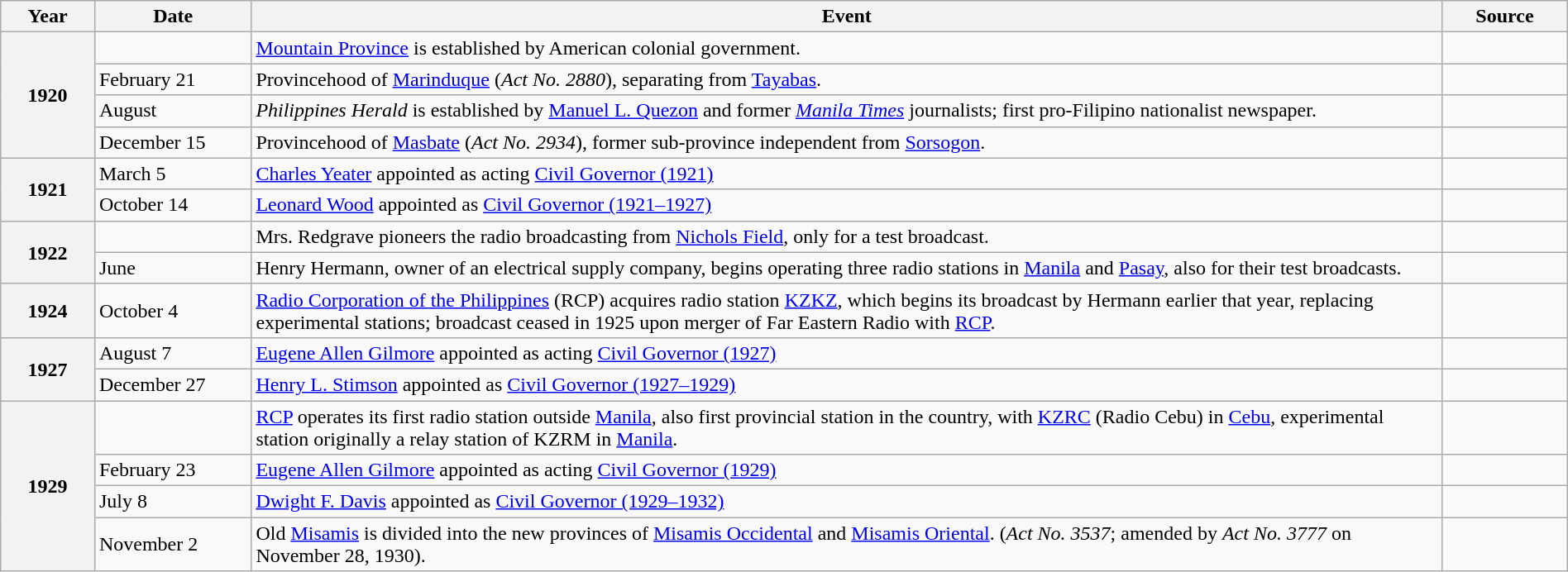<table class="wikitable toptextcells" style="width:100%;">
<tr>
<th scope="col" style="width:6%;">Year</th>
<th scope="col" style="width:10%;">Date</th>
<th scope="col">Event</th>
<th scope="col" style="width:8%;">Source</th>
</tr>
<tr>
<th scope="row" rowspan="4">1920</th>
<td></td>
<td><a href='#'>Mountain Province</a> is established by American colonial government.</td>
<td></td>
</tr>
<tr>
<td>February 21</td>
<td>Provincehood of <a href='#'>Marinduque</a> (<em>Act No. 2880</em>), separating from <a href='#'>Tayabas</a>.</td>
<td></td>
</tr>
<tr>
<td>August</td>
<td><em>Philippines Herald</em> is established by <a href='#'>Manuel L. Quezon</a> and former <em><a href='#'>Manila Times</a></em> journalists; first pro-Filipino nationalist newspaper.</td>
<td></td>
</tr>
<tr>
<td>December 15</td>
<td>Provincehood of <a href='#'>Masbate</a> (<em>Act No. 2934</em>), former sub-province independent from <a href='#'>Sorsogon</a>.</td>
<td></td>
</tr>
<tr>
<th scope="row" rowspan="2">1921</th>
<td>March 5</td>
<td><a href='#'>Charles Yeater</a> appointed as acting <a href='#'>Civil Governor (1921)</a></td>
<td></td>
</tr>
<tr>
<td>October 14</td>
<td><a href='#'>Leonard Wood</a> appointed as <a href='#'>Civil Governor (1921–1927)</a></td>
<td></td>
</tr>
<tr>
<th scope="row" rowspan="2">1922</th>
<td></td>
<td>Mrs. Redgrave pioneers the radio broadcasting from <a href='#'>Nichols Field</a>, only for a test broadcast.</td>
<td></td>
</tr>
<tr>
<td>June</td>
<td>Henry Hermann, owner of an electrical supply company, begins operating three radio stations in <a href='#'>Manila</a> and <a href='#'>Pasay</a>, also for their test broadcasts.</td>
<td></td>
</tr>
<tr>
<th scope="row">1924</th>
<td>October 4</td>
<td><a href='#'>Radio Corporation of the Philippines</a> (RCP) acquires radio station <a href='#'>KZKZ</a>, which begins its broadcast by Hermann earlier that year, replacing experimental stations; broadcast ceased in 1925 upon merger of Far Eastern Radio with <a href='#'>RCP</a>.</td>
<td></td>
</tr>
<tr>
<th scope="row" rowspan="2">1927</th>
<td>August 7</td>
<td><a href='#'>Eugene Allen Gilmore</a> appointed as acting <a href='#'>Civil Governor (1927)</a></td>
<td></td>
</tr>
<tr>
<td>December 27</td>
<td><a href='#'>Henry L. Stimson</a> appointed as <a href='#'>Civil Governor (1927–1929)</a></td>
<td></td>
</tr>
<tr>
<th scope="row" rowspan="4">1929</th>
<td></td>
<td><a href='#'>RCP</a> operates its first radio station outside <a href='#'>Manila</a>, also first provincial station in the country, with <a href='#'>KZRC</a> (Radio Cebu) in <a href='#'>Cebu</a>, experimental station originally a relay station of KZRM in <a href='#'>Manila</a>.</td>
<td></td>
</tr>
<tr>
<td>February 23</td>
<td><a href='#'>Eugene Allen Gilmore</a> appointed as acting <a href='#'>Civil Governor (1929)</a></td>
<td></td>
</tr>
<tr>
<td>July 8</td>
<td><a href='#'>Dwight F. Davis</a> appointed as <a href='#'>Civil Governor (1929–1932)</a></td>
<td></td>
</tr>
<tr>
<td>November 2</td>
<td>Old <a href='#'>Misamis</a> is divided into the new provinces of <a href='#'>Misamis Occidental</a> and <a href='#'>Misamis Oriental</a>. (<em>Act No. 3537</em>; amended by <em>Act No. 3777</em> on November 28, 1930).</td>
<td><br></td>
</tr>
</table>
